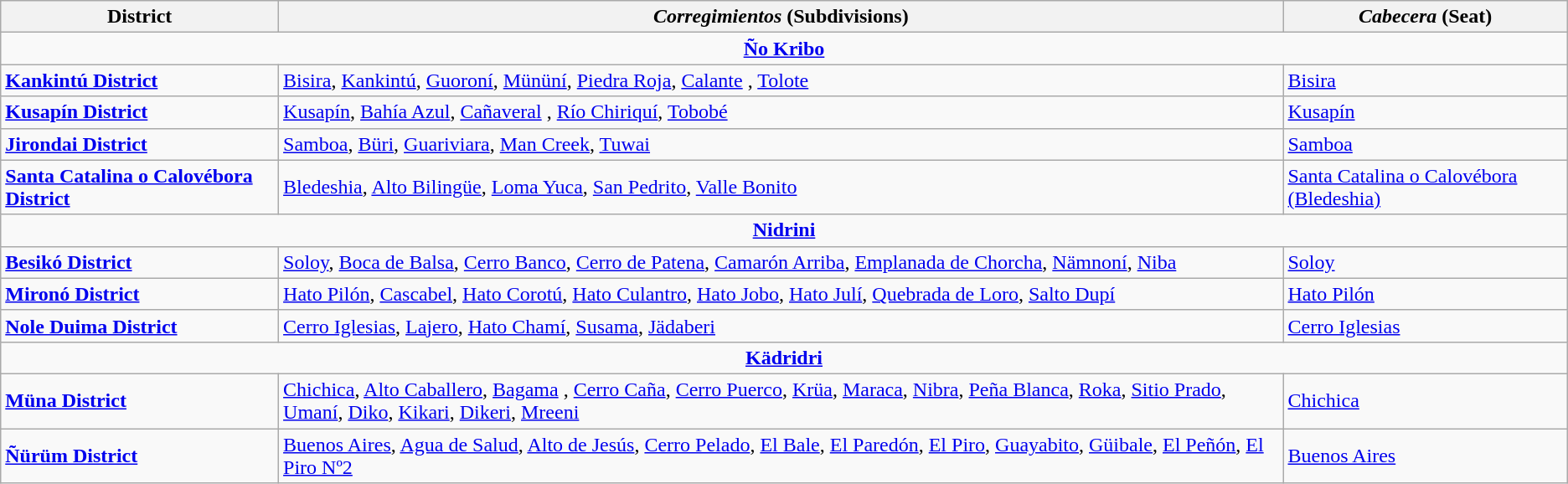<table class="wikitable">
<tr>
<th>District</th>
<th><em>Corregimientos</em> (Subdivisions)</th>
<th><em>Cabecera</em> (Seat)</th>
</tr>
<tr>
<td colspan=3 style="text-align:center;"><strong><a href='#'>Ño Kribo</a></strong></td>
</tr>
<tr>
<td><strong><a href='#'>Kankintú District</a></strong></td>
<td><a href='#'>Bisira</a>, <a href='#'>Kankintú</a>, <a href='#'>Guoroní</a>, <a href='#'>Mününí</a>, <a href='#'>Piedra Roja</a>, <a href='#'>Calante</a> , <a href='#'>Tolote</a> </td>
<td><a href='#'>Bisira</a></td>
</tr>
<tr>
<td><strong><a href='#'>Kusapín District</a></strong></td>
<td><a href='#'>Kusapín</a>, <a href='#'>Bahía Azul</a>, <a href='#'>Cañaveral</a> , <a href='#'>Río Chiriquí</a>, <a href='#'>Tobobé</a></td>
<td><a href='#'>Kusapín</a></td>
</tr>
<tr>
<td><strong><a href='#'>Jirondai District</a></strong></td>
<td><a href='#'>Samboa</a>, <a href='#'>Büri</a>, <a href='#'>Guariviara</a>, <a href='#'>Man Creek</a>, <a href='#'>Tuwai</a></td>
<td><a href='#'>Samboa</a></td>
</tr>
<tr>
<td><strong><a href='#'>Santa Catalina o Calovébora District</a></strong></td>
<td><a href='#'>Bledeshia</a>, <a href='#'>Alto Bilingüe</a>, <a href='#'>Loma Yuca</a>, <a href='#'>San Pedrito</a>, <a href='#'>Valle Bonito</a></td>
<td><a href='#'>Santa Catalina o Calovébora (Bledeshia)</a></td>
</tr>
<tr>
<td colspan=3 style="text-align:center;"><strong><a href='#'>Nidrini</a></strong></td>
</tr>
<tr>
<td><strong><a href='#'>Besikó District</a></strong></td>
<td><a href='#'>Soloy</a>, <a href='#'>Boca de Balsa</a>, <a href='#'>Cerro Banco</a>, <a href='#'>Cerro de Patena</a>, <a href='#'>Camarón Arriba</a>, <a href='#'>Emplanada de Chorcha</a>, <a href='#'>Nämnoní</a>, <a href='#'>Niba</a></td>
<td><a href='#'>Soloy</a></td>
</tr>
<tr>
<td><strong><a href='#'>Mironó District</a></strong></td>
<td><a href='#'>Hato Pilón</a>, <a href='#'>Cascabel</a>, <a href='#'>Hato Corotú</a>, <a href='#'>Hato Culantro</a>, <a href='#'>Hato Jobo</a>, <a href='#'>Hato Julí</a>, <a href='#'>Quebrada de Loro</a>, <a href='#'>Salto Dupí</a></td>
<td><a href='#'>Hato Pilón</a></td>
</tr>
<tr>
<td><strong><a href='#'>Nole Duima District</a></strong></td>
<td><a href='#'>Cerro Iglesias</a>, <a href='#'>Lajero</a>, <a href='#'>Hato Chamí</a>, <a href='#'>Susama</a>, <a href='#'>Jädaberi</a></td>
<td><a href='#'>Cerro Iglesias</a></td>
</tr>
<tr>
<td colspan=3 style="text-align:center;"><strong><a href='#'>Kädridri</a></strong></td>
</tr>
<tr>
<td><strong><a href='#'>Müna District</a></strong></td>
<td><a href='#'>Chichica</a>, <a href='#'>Alto Caballero</a>, <a href='#'>Bagama</a> , <a href='#'>Cerro Caña</a>, <a href='#'>Cerro Puerco</a>, <a href='#'>Krüa</a>, <a href='#'>Maraca</a>, <a href='#'>Nibra</a>, <a href='#'>Peña Blanca</a>, <a href='#'>Roka</a>, <a href='#'>Sitio Prado</a>, <a href='#'>Umaní</a>, <a href='#'>Diko</a>, <a href='#'>Kikari</a>, <a href='#'>Dikeri</a>, <a href='#'>Mreeni</a></td>
<td><a href='#'>Chichica</a></td>
</tr>
<tr>
<td><strong><a href='#'>Ñürüm District</a></strong></td>
<td><a href='#'>Buenos Aires</a>, <a href='#'>Agua de Salud</a>, <a href='#'>Alto de Jesús</a>, <a href='#'>Cerro Pelado</a>, <a href='#'>El Bale</a>, <a href='#'>El Paredón</a>, <a href='#'>El Piro</a>, <a href='#'>Guayabito</a>, <a href='#'>Güibale</a>, <a href='#'>El Peñón</a>, <a href='#'>El Piro Nº2</a></td>
<td><a href='#'>Buenos Aires</a></td>
</tr>
</table>
